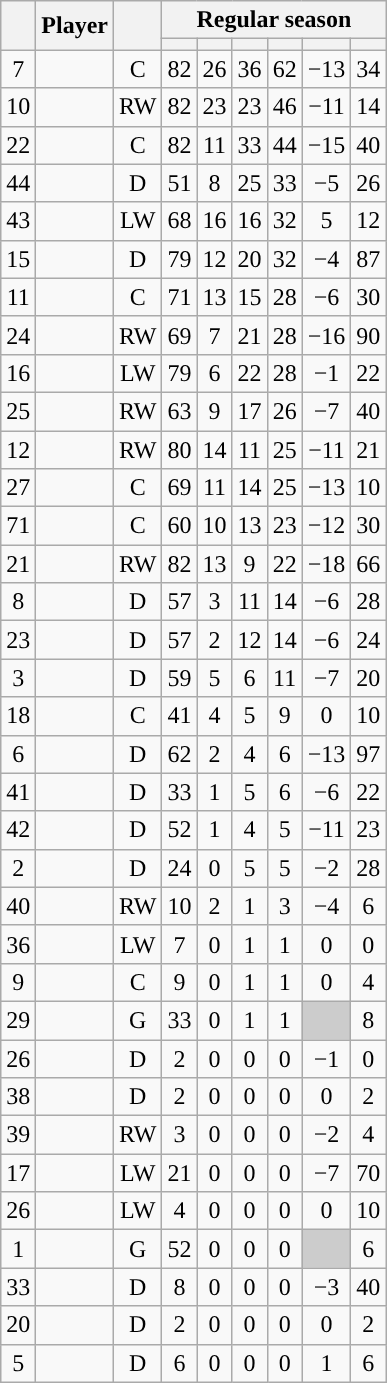<table class="wikitable sortable plainrowheaders" style="text-align:center;">
<tr>
<th scope="col" data-sort-type="number" rowspan="2"></th>
<th scope="col" rowspan="2">Player</th>
<th scope="col" rowspan="2"></th>
<th scope=colgroup colspan=6>Regular season</th>
</tr>
<tr>
<th scope="col" data-sort-type="number"></th>
<th scope="col" data-sort-type="number"></th>
<th scope="col" data-sort-type="number"></th>
<th scope="col" data-sort-type="number"></th>
<th scope="col" data-sort-type="number"></th>
<th scope="col" data-sort-type="number"></th>
</tr>
<tr>
<td scope="row">7</td>
<td align="left"></td>
<td>C</td>
<td>82</td>
<td>26</td>
<td>36</td>
<td>62</td>
<td>−13</td>
<td>34</td>
</tr>
<tr>
<td scope="row">10</td>
<td align="left"></td>
<td>RW</td>
<td>82</td>
<td>23</td>
<td>23</td>
<td>46</td>
<td>−11</td>
<td>14</td>
</tr>
<tr>
<td scope="row">22</td>
<td align="left"></td>
<td>C</td>
<td>82</td>
<td>11</td>
<td>33</td>
<td>44</td>
<td>−15</td>
<td>40</td>
</tr>
<tr>
<td scope="row">44</td>
<td align="left"></td>
<td>D</td>
<td>51</td>
<td>8</td>
<td>25</td>
<td>33</td>
<td>−5</td>
<td>26</td>
</tr>
<tr>
<td scope="row">43</td>
<td align="left"></td>
<td>LW</td>
<td>68</td>
<td>16</td>
<td>16</td>
<td>32</td>
<td>5</td>
<td>12</td>
</tr>
<tr>
<td scope="row">15</td>
<td align="left"></td>
<td>D</td>
<td>79</td>
<td>12</td>
<td>20</td>
<td>32</td>
<td>−4</td>
<td>87</td>
</tr>
<tr>
<td scope="row">11</td>
<td align="left"></td>
<td>C</td>
<td>71</td>
<td>13</td>
<td>15</td>
<td>28</td>
<td>−6</td>
<td>30</td>
</tr>
<tr>
<td scope="row">24</td>
<td align="left"></td>
<td>RW</td>
<td>69</td>
<td>7</td>
<td>21</td>
<td>28</td>
<td>−16</td>
<td>90</td>
</tr>
<tr>
<td scope="row">16</td>
<td align="left"></td>
<td>LW</td>
<td>79</td>
<td>6</td>
<td>22</td>
<td>28</td>
<td>−1</td>
<td>22</td>
</tr>
<tr>
<td scope="row">25</td>
<td align="left"></td>
<td>RW</td>
<td>63</td>
<td>9</td>
<td>17</td>
<td>26</td>
<td>−7</td>
<td>40</td>
</tr>
<tr>
<td scope="row">12</td>
<td align="left"></td>
<td>RW</td>
<td>80</td>
<td>14</td>
<td>11</td>
<td>25</td>
<td>−11</td>
<td>21</td>
</tr>
<tr>
<td scope="row">27</td>
<td align="left"></td>
<td>C</td>
<td>69</td>
<td>11</td>
<td>14</td>
<td>25</td>
<td>−13</td>
<td>10</td>
</tr>
<tr>
<td scope="row">71</td>
<td align="left"></td>
<td>C</td>
<td>60</td>
<td>10</td>
<td>13</td>
<td>23</td>
<td>−12</td>
<td>30</td>
</tr>
<tr>
<td scope="row">21</td>
<td align="left"></td>
<td>RW</td>
<td>82</td>
<td>13</td>
<td>9</td>
<td>22</td>
<td>−18</td>
<td>66</td>
</tr>
<tr>
<td scope="row">8</td>
<td align="left"></td>
<td>D</td>
<td>57</td>
<td>3</td>
<td>11</td>
<td>14</td>
<td>−6</td>
<td>28</td>
</tr>
<tr>
<td scope="row">23</td>
<td align="left"></td>
<td>D</td>
<td>57</td>
<td>2</td>
<td>12</td>
<td>14</td>
<td>−6</td>
<td>24</td>
</tr>
<tr>
<td scope="row">3</td>
<td align="left"></td>
<td>D</td>
<td>59</td>
<td>5</td>
<td>6</td>
<td>11</td>
<td>−7</td>
<td>20</td>
</tr>
<tr>
<td scope="row">18</td>
<td align="left"></td>
<td>C</td>
<td>41</td>
<td>4</td>
<td>5</td>
<td>9</td>
<td>0</td>
<td>10</td>
</tr>
<tr>
<td scope="row">6</td>
<td align="left"></td>
<td>D</td>
<td>62</td>
<td>2</td>
<td>4</td>
<td>6</td>
<td>−13</td>
<td>97</td>
</tr>
<tr>
<td scope="row">41</td>
<td align="left"></td>
<td>D</td>
<td>33</td>
<td>1</td>
<td>5</td>
<td>6</td>
<td>−6</td>
<td>22</td>
</tr>
<tr>
<td scope="row">42</td>
<td align="left"></td>
<td>D</td>
<td>52</td>
<td>1</td>
<td>4</td>
<td>5</td>
<td>−11</td>
<td>23</td>
</tr>
<tr>
<td scope="row">2</td>
<td align="left"></td>
<td>D</td>
<td>24</td>
<td>0</td>
<td>5</td>
<td>5</td>
<td>−2</td>
<td>28</td>
</tr>
<tr>
<td scope="row">40</td>
<td align="left"></td>
<td>RW</td>
<td>10</td>
<td>2</td>
<td>1</td>
<td>3</td>
<td>−4</td>
<td>6</td>
</tr>
<tr>
<td scope="row">36</td>
<td align="left"></td>
<td>LW</td>
<td>7</td>
<td>0</td>
<td>1</td>
<td>1</td>
<td>0</td>
<td>0</td>
</tr>
<tr>
<td scope="row">9</td>
<td align="left"></td>
<td>C</td>
<td>9</td>
<td>0</td>
<td>1</td>
<td>1</td>
<td>0</td>
<td>4</td>
</tr>
<tr>
<td scope="row">29</td>
<td align="left"></td>
<td>G</td>
<td>33</td>
<td>0</td>
<td>1</td>
<td>1</td>
<td style="background:#ccc"></td>
<td>8</td>
</tr>
<tr>
<td scope="row">26</td>
<td align="left"></td>
<td>D</td>
<td>2</td>
<td>0</td>
<td>0</td>
<td>0</td>
<td>−1</td>
<td>0</td>
</tr>
<tr>
<td scope="row">38</td>
<td align="left"></td>
<td>D</td>
<td>2</td>
<td>0</td>
<td>0</td>
<td>0</td>
<td>0</td>
<td>2</td>
</tr>
<tr>
<td scope="row">39</td>
<td align="left"></td>
<td>RW</td>
<td>3</td>
<td>0</td>
<td>0</td>
<td>0</td>
<td>−2</td>
<td>4</td>
</tr>
<tr>
<td scope="row">17</td>
<td align="left"></td>
<td>LW</td>
<td>21</td>
<td>0</td>
<td>0</td>
<td>0</td>
<td>−7</td>
<td>70</td>
</tr>
<tr>
<td scope="row">26</td>
<td align="left"></td>
<td>LW</td>
<td>4</td>
<td>0</td>
<td>0</td>
<td>0</td>
<td>0</td>
<td>10</td>
</tr>
<tr>
<td scope="row">1</td>
<td align="left"></td>
<td>G</td>
<td>52</td>
<td>0</td>
<td>0</td>
<td>0</td>
<td style="background:#ccc"></td>
<td>6</td>
</tr>
<tr>
<td scope="row">33</td>
<td align="left"></td>
<td>D</td>
<td>8</td>
<td>0</td>
<td>0</td>
<td>0</td>
<td>−3</td>
<td>40</td>
</tr>
<tr>
<td scope="row">20</td>
<td align="left"></td>
<td>D</td>
<td>2</td>
<td>0</td>
<td>0</td>
<td>0</td>
<td>0</td>
<td>2</td>
</tr>
<tr>
<td scope="row">5</td>
<td align="left"></td>
<td>D</td>
<td>6</td>
<td>0</td>
<td>0</td>
<td>0</td>
<td>1</td>
<td>6</td>
</tr>
</table>
